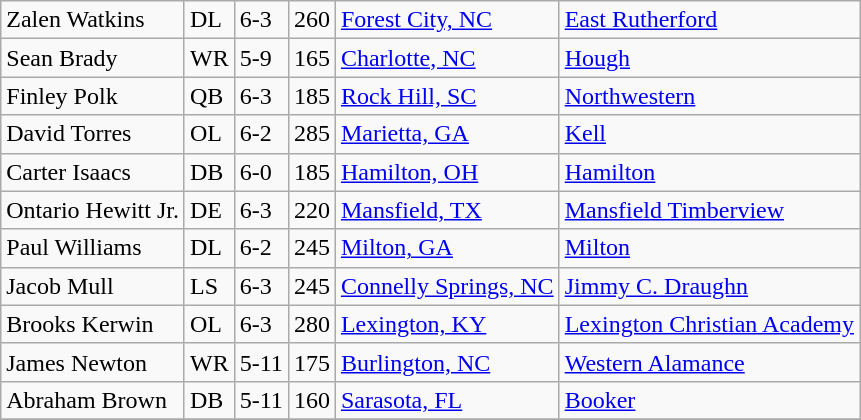<table class="wikitable sortable">
<tr>
<td>Zalen Watkins</td>
<td>DL</td>
<td>6-3</td>
<td>260</td>
<td><a href='#'>Forest City, NC</a></td>
<td><a href='#'>East Rutherford</a></td>
</tr>
<tr>
<td>Sean Brady</td>
<td>WR</td>
<td>5-9</td>
<td>165</td>
<td><a href='#'>Charlotte, NC</a></td>
<td><a href='#'>Hough</a></td>
</tr>
<tr>
<td>Finley Polk</td>
<td>QB</td>
<td>6-3</td>
<td>185</td>
<td><a href='#'>Rock Hill, SC</a></td>
<td><a href='#'>Northwestern</a></td>
</tr>
<tr>
<td>David Torres</td>
<td>OL</td>
<td>6-2</td>
<td>285</td>
<td><a href='#'>Marietta, GA</a></td>
<td><a href='#'>Kell</a></td>
</tr>
<tr>
<td>Carter Isaacs</td>
<td>DB</td>
<td>6-0</td>
<td>185</td>
<td><a href='#'>Hamilton, OH</a></td>
<td><a href='#'>Hamilton</a></td>
</tr>
<tr>
<td>Ontario Hewitt Jr.</td>
<td>DE</td>
<td>6-3</td>
<td>220</td>
<td><a href='#'>Mansfield, TX</a></td>
<td><a href='#'>Mansfield Timberview</a></td>
</tr>
<tr>
<td>Paul Williams</td>
<td>DL</td>
<td>6-2</td>
<td>245</td>
<td><a href='#'>Milton, GA</a></td>
<td><a href='#'>Milton</a></td>
</tr>
<tr>
<td>Jacob Mull</td>
<td>LS</td>
<td>6-3</td>
<td>245</td>
<td><a href='#'>Connelly Springs, NC</a></td>
<td><a href='#'>Jimmy C. Draughn</a></td>
</tr>
<tr>
<td>Brooks Kerwin</td>
<td>OL</td>
<td>6-3</td>
<td>280</td>
<td><a href='#'>Lexington, KY</a></td>
<td><a href='#'>Lexington Christian Academy</a></td>
</tr>
<tr>
<td>James Newton</td>
<td>WR</td>
<td>5-11</td>
<td>175</td>
<td><a href='#'>Burlington, NC</a></td>
<td><a href='#'>Western Alamance</a></td>
</tr>
<tr>
<td>Abraham Brown</td>
<td>DB</td>
<td>5-11</td>
<td>160</td>
<td><a href='#'>Sarasota, FL</a></td>
<td><a href='#'>Booker</a></td>
</tr>
<tr>
</tr>
</table>
